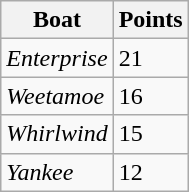<table class="wikitable">
<tr>
<th>Boat</th>
<th>Points</th>
</tr>
<tr>
<td><em>Enterprise</em></td>
<td>21</td>
</tr>
<tr>
<td><em>Weetamoe</em></td>
<td>16</td>
</tr>
<tr>
<td><em>Whirlwind</em></td>
<td>15</td>
</tr>
<tr>
<td><em>Yankee</em></td>
<td>12</td>
</tr>
</table>
